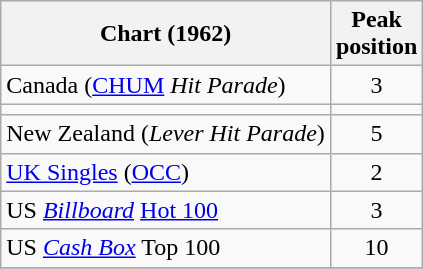<table class="wikitable sortable">
<tr>
<th>Chart (1962)</th>
<th>Peak<br>position</th>
</tr>
<tr>
<td>Canada (<a href='#'>CHUM</a> <em>Hit Parade</em>)</td>
<td style="text-align:center;">3</td>
</tr>
<tr>
<td></td>
</tr>
<tr>
<td>New Zealand (<em>Lever Hit Parade</em>)</td>
<td style="text-align:center;">5</td>
</tr>
<tr>
<td><a href='#'>UK Singles</a> (<a href='#'>OCC</a>)</td>
<td style="text-align:center;">2</td>
</tr>
<tr>
<td>US <em><a href='#'>Billboard</a></em> <a href='#'>Hot 100</a></td>
<td style="text-align:center;">3</td>
</tr>
<tr>
<td>US <a href='#'><em>Cash Box</em></a> Top 100</td>
<td align="center">10</td>
</tr>
<tr>
</tr>
</table>
